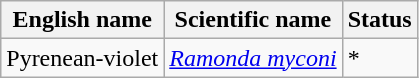<table class="wikitable" |>
<tr>
<th>English name</th>
<th>Scientific name</th>
<th>Status</th>
</tr>
<tr>
<td>Pyrenean-violet</td>
<td><em><a href='#'>Ramonda myconi</a></em></td>
<td>*</td>
</tr>
</table>
